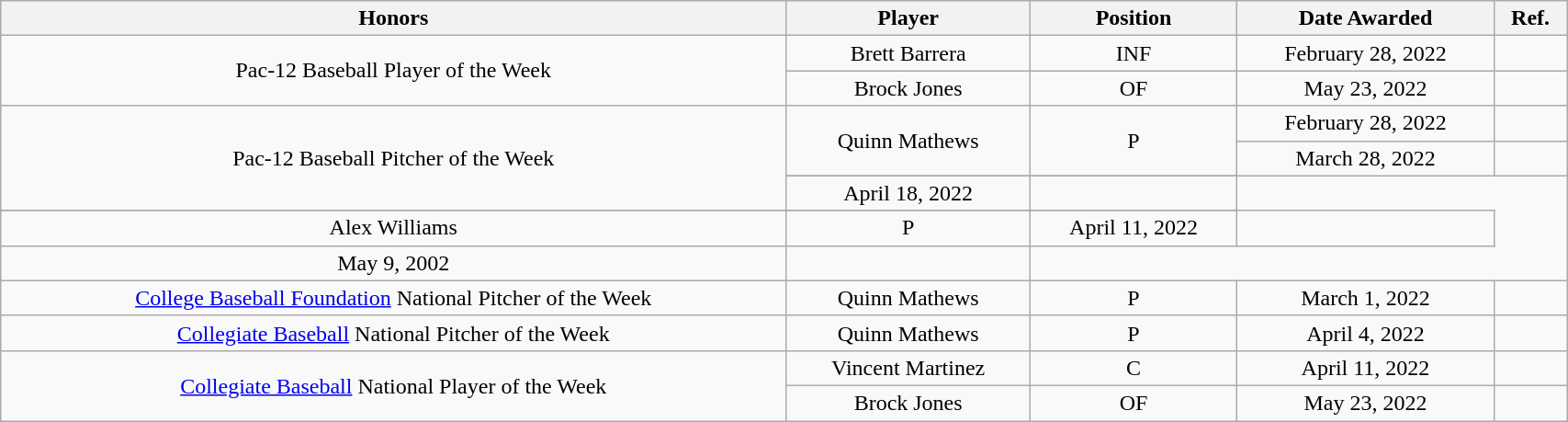<table class="wikitable" style="width: 90%;text-align: center;">
<tr>
<th style=>Honors</th>
<th style=>Player</th>
<th style=>Position</th>
<th style=>Date Awarded</th>
<th style=>Ref.</th>
</tr>
<tr align="center">
<td rowspan="2">Pac-12 Baseball Player of the Week</td>
<td>Brett Barrera</td>
<td>INF</td>
<td>February 28, 2022</td>
<td></td>
</tr>
<tr>
<td>Brock Jones</td>
<td>OF</td>
<td>May 23, 2022</td>
<td></td>
</tr>
<tr align="center">
<td rowspan="5">Pac-12 Baseball Pitcher of the Week</td>
<td rowspan="3">Quinn Mathews</td>
<td rowspan="3">P</td>
<td>February 28, 2022</td>
<td></td>
</tr>
<tr>
<td>March 28, 2022</td>
<td></td>
</tr>
<tr>
</tr>
<tr>
</tr>
<tr>
<td>April 18, 2022</td>
<td></td>
</tr>
<tr>
</tr>
<tr>
<td rowspan="2">Alex Williams</td>
<td rowspan="2">P</td>
<td>April 11, 2022</td>
<td></td>
</tr>
<tr>
</tr>
<tr>
<td>May 9, 2002</td>
<td></td>
</tr>
<tr align="center">
<td rowspan="1"><a href='#'>College Baseball Foundation</a> National Pitcher of the Week</td>
<td>Quinn Mathews</td>
<td>P</td>
<td>March 1, 2022</td>
<td></td>
</tr>
<tr align="center">
<td rowspan="1"><a href='#'>Collegiate Baseball</a> National Pitcher of the Week</td>
<td>Quinn Mathews</td>
<td>P</td>
<td>April 4, 2022</td>
<td></td>
</tr>
<tr align="center">
<td rowspan="2"><a href='#'>Collegiate Baseball</a> National Player of the Week</td>
<td>Vincent Martinez</td>
<td>C</td>
<td>April 11, 2022</td>
<td></td>
</tr>
<tr>
<td>Brock Jones</td>
<td>OF</td>
<td>May 23, 2022</td>
<td></td>
</tr>
</table>
